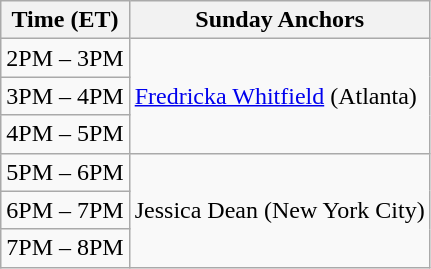<table class="wikitable">
<tr>
<th>Time (ET)</th>
<th>Sunday Anchors</th>
</tr>
<tr>
<td>2PM – 3PM</td>
<td rowspan="3"><a href='#'>Fredricka Whitfield</a> (Atlanta)</td>
</tr>
<tr>
<td>3PM – 4PM</td>
</tr>
<tr>
<td>4PM – 5PM</td>
</tr>
<tr>
<td>5PM – 6PM</td>
<td rowspan="3">Jessica Dean (New York City)</td>
</tr>
<tr>
<td>6PM – 7PM</td>
</tr>
<tr>
<td>7PM – 8PM</td>
</tr>
</table>
